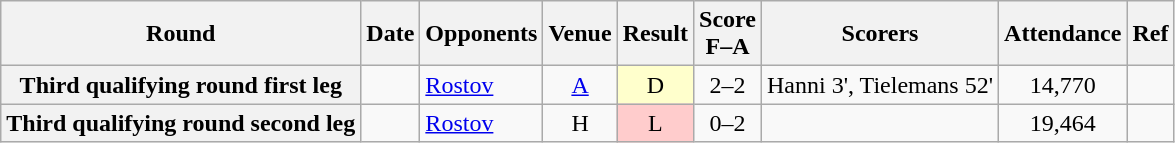<table class="wikitable plainrowheaders sortable" style="text-align:center">
<tr>
<th scope="col">Round</th>
<th scope="col">Date</th>
<th scope="col">Opponents</th>
<th scope="col">Venue</th>
<th scope="col">Result</th>
<th scope="col">Score<br>F–A</th>
<th scope="col" class="unsortable">Scorers</th>
<th scope="col">Attendance</th>
<th scope="col" class="unsortable">Ref</th>
</tr>
<tr>
<th scope="row">Third qualifying round first leg</th>
<td align="left"></td>
<td align="left"><a href='#'>Rostov</a></td>
<td><a href='#'>A</a></td>
<td style="background-color:#FFFFCC">D</td>
<td>2–2</td>
<td align="left">Hanni 3', Tielemans 52'</td>
<td>14,770</td>
<td></td>
</tr>
<tr>
<th scope="row">Third qualifying round second leg</th>
<td align="left"></td>
<td align="left"><a href='#'>Rostov</a></td>
<td>H</td>
<td style="background-color:#FFCCCC">L</td>
<td>0–2</td>
<td align="left"></td>
<td>19,464</td>
<td></td>
</tr>
</table>
